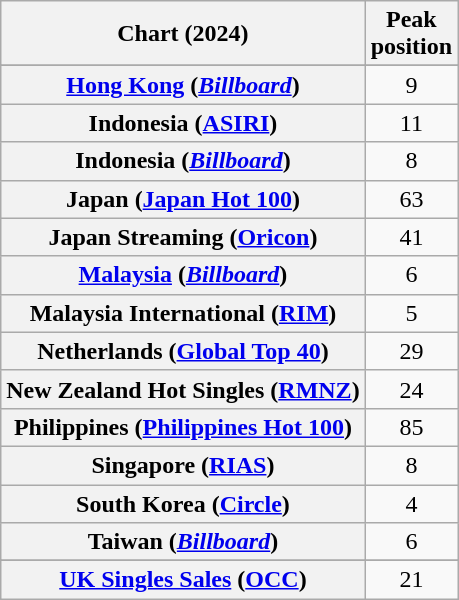<table class="wikitable plainrowheaders sortable" style="text-align:center">
<tr>
<th scope="col">Chart (2024)</th>
<th scope="col">Peak<br>position</th>
</tr>
<tr>
</tr>
<tr>
<th scope="row"><a href='#'>Hong Kong</a> (<em><a href='#'>Billboard</a></em>)</th>
<td>9</td>
</tr>
<tr>
<th scope="row">Indonesia (<a href='#'>ASIRI</a>)</th>
<td>11</td>
</tr>
<tr>
<th scope="row">Indonesia (<em><a href='#'>Billboard</a></em>)</th>
<td>8</td>
</tr>
<tr>
<th scope="row">Japan (<a href='#'>Japan Hot 100</a>)</th>
<td>63</td>
</tr>
<tr>
<th scope="row">Japan Streaming (<a href='#'>Oricon</a>)</th>
<td>41</td>
</tr>
<tr>
<th scope="row"><a href='#'>Malaysia</a> (<em><a href='#'>Billboard</a></em>)</th>
<td>6</td>
</tr>
<tr>
<th scope="row">Malaysia International (<a href='#'>RIM</a>)</th>
<td>5</td>
</tr>
<tr>
<th scope="row">Netherlands (<a href='#'>Global Top 40</a>)</th>
<td>29</td>
</tr>
<tr>
<th scope="row">New Zealand Hot Singles (<a href='#'>RMNZ</a>)</th>
<td>24</td>
</tr>
<tr>
<th scope="row">Philippines (<a href='#'>Philippines Hot 100</a>)</th>
<td>85</td>
</tr>
<tr>
<th scope="row">Singapore (<a href='#'>RIAS</a>)</th>
<td>8</td>
</tr>
<tr>
<th scope="row">South Korea (<a href='#'>Circle</a>)</th>
<td>4</td>
</tr>
<tr>
<th scope="row">Taiwan (<em><a href='#'>Billboard</a></em>)</th>
<td>6</td>
</tr>
<tr>
</tr>
<tr>
<th scope="row"><a href='#'>UK Singles Sales</a> (<a href='#'>OCC</a>)</th>
<td>21</td>
</tr>
</table>
